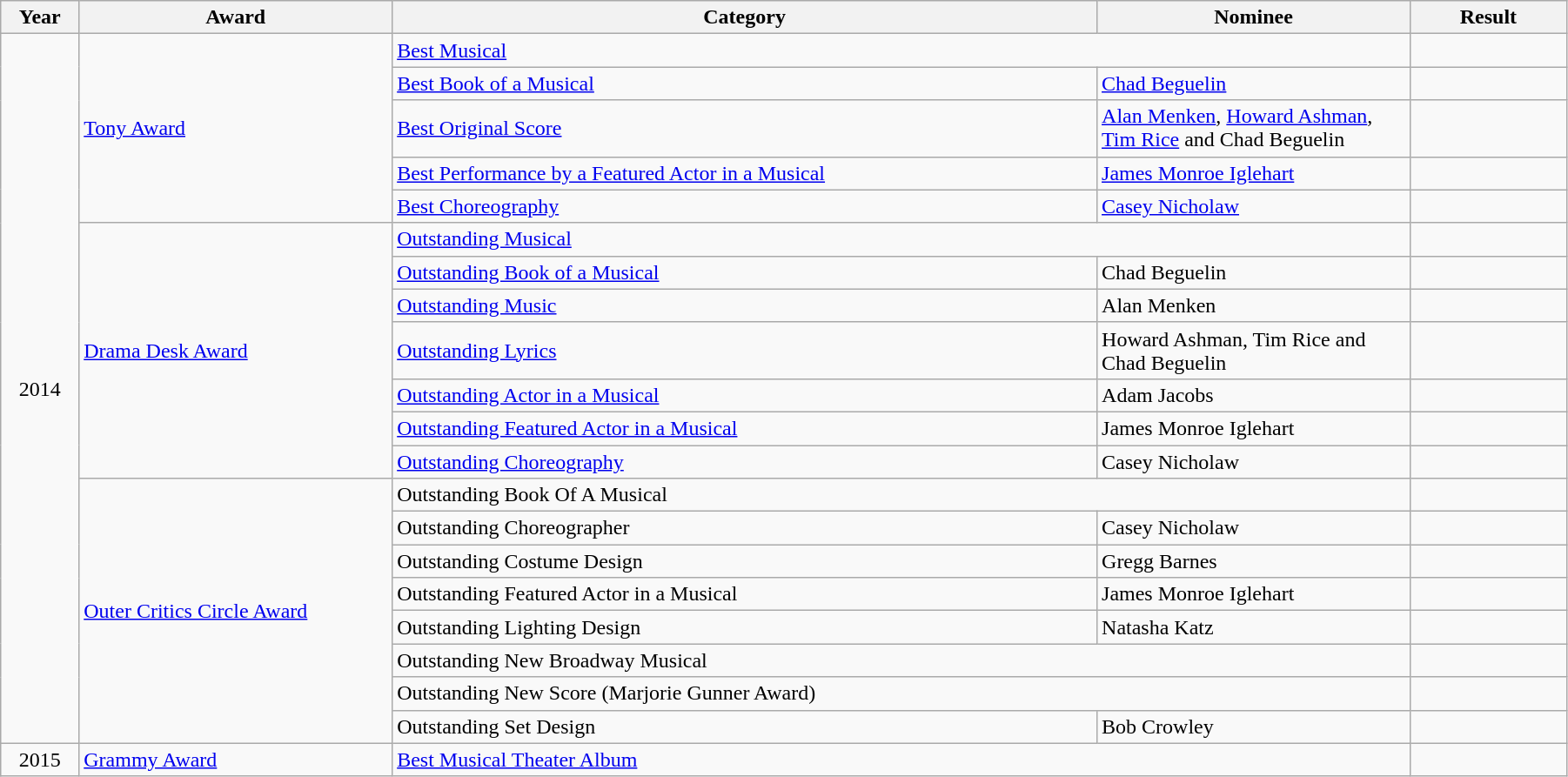<table class="wikitable" style="width:95%;">
<tr>
<th style="width:5%;">Year</th>
<th style="width:20%;">Award</th>
<th style="width:45%;">Category</th>
<th style="width:20%;">Nominee</th>
<th style="width:10%;">Result</th>
</tr>
<tr>
<td rowspan="20" style="text-align:center;">2014</td>
<td rowspan=5><a href='#'>Tony Award</a></td>
<td colspan=2><a href='#'>Best Musical</a></td>
<td></td>
</tr>
<tr>
<td><a href='#'>Best Book of a Musical</a></td>
<td><a href='#'>Chad Beguelin</a></td>
<td></td>
</tr>
<tr>
<td><a href='#'>Best Original Score</a></td>
<td><a href='#'>Alan Menken</a>, <a href='#'>Howard Ashman</a>, <a href='#'>Tim Rice</a> and Chad Beguelin</td>
<td></td>
</tr>
<tr>
<td><a href='#'>Best Performance by a Featured Actor in a Musical</a></td>
<td><a href='#'>James Monroe Iglehart</a></td>
<td></td>
</tr>
<tr>
<td><a href='#'>Best Choreography</a></td>
<td><a href='#'>Casey Nicholaw</a></td>
<td></td>
</tr>
<tr>
<td rowspan=7><a href='#'>Drama Desk Award</a></td>
<td colspan=2><a href='#'>Outstanding Musical</a></td>
<td></td>
</tr>
<tr>
<td><a href='#'>Outstanding Book of a Musical</a></td>
<td>Chad Beguelin</td>
<td></td>
</tr>
<tr>
<td><a href='#'>Outstanding Music</a></td>
<td>Alan Menken</td>
<td></td>
</tr>
<tr>
<td><a href='#'>Outstanding Lyrics</a></td>
<td>Howard Ashman, Tim Rice and Chad Beguelin</td>
<td></td>
</tr>
<tr>
<td><a href='#'>Outstanding Actor in a Musical</a></td>
<td>Adam Jacobs</td>
<td></td>
</tr>
<tr>
<td><a href='#'>Outstanding Featured Actor in a Musical</a></td>
<td>James Monroe Iglehart</td>
<td></td>
</tr>
<tr>
<td><a href='#'>Outstanding Choreography</a></td>
<td>Casey Nicholaw</td>
<td></td>
</tr>
<tr>
<td rowspan="8"><a href='#'>Outer Critics Circle Award</a></td>
<td colspan="2">Outstanding Book Of A Musical</td>
<td></td>
</tr>
<tr>
<td>Outstanding Choreographer</td>
<td>Casey Nicholaw</td>
<td></td>
</tr>
<tr>
<td>Outstanding Costume Design</td>
<td>Gregg Barnes</td>
<td></td>
</tr>
<tr>
<td>Outstanding Featured Actor in a Musical</td>
<td>James Monroe Iglehart</td>
<td></td>
</tr>
<tr>
<td>Outstanding Lighting Design</td>
<td>Natasha Katz</td>
<td></td>
</tr>
<tr>
<td colspan="2">Outstanding New Broadway Musical</td>
<td></td>
</tr>
<tr>
<td colspan="2">Outstanding New Score (Marjorie Gunner Award)</td>
<td></td>
</tr>
<tr>
<td>Outstanding Set Design</td>
<td>Bob Crowley</td>
<td></td>
</tr>
<tr>
<td style="text-align:center;">2015</td>
<td><a href='#'>Grammy Award</a></td>
<td colspan="2"><a href='#'>Best Musical Theater Album</a></td>
<td></td>
</tr>
</table>
